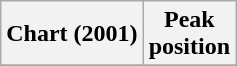<table class="wikitable sortable plainrowheaders" style="text-align:center">
<tr>
<th scope="col">Chart (2001)</th>
<th scope="col">Peak<br>position</th>
</tr>
<tr>
</tr>
</table>
